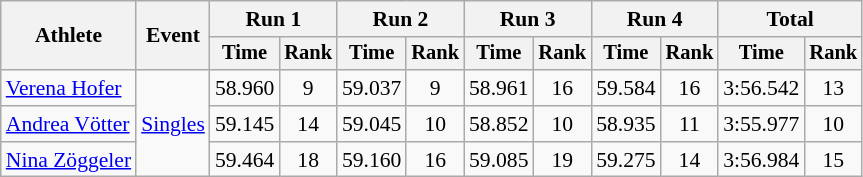<table class="wikitable" style="text-align:center;font-size:90%">
<tr>
<th rowspan="2">Athlete</th>
<th rowspan="2">Event</th>
<th colspan="2">Run 1</th>
<th colspan="2">Run 2</th>
<th colspan="2">Run 3</th>
<th colspan="2">Run 4</th>
<th colspan="2">Total</th>
</tr>
<tr style="font-size:95%">
<th>Time</th>
<th>Rank</th>
<th>Time</th>
<th>Rank</th>
<th>Time</th>
<th>Rank</th>
<th>Time</th>
<th>Rank</th>
<th>Time</th>
<th>Rank</th>
</tr>
<tr>
<td align="left"><a href='#'>Verena Hofer</a></td>
<td rowspan="3" align="left"><a href='#'>Singles</a></td>
<td>58.960</td>
<td>9</td>
<td>59.037</td>
<td>9</td>
<td>58.961</td>
<td>16</td>
<td>59.584</td>
<td>16</td>
<td>3:56.542</td>
<td>13</td>
</tr>
<tr>
<td align="left"><a href='#'>Andrea Vötter</a></td>
<td>59.145</td>
<td>14</td>
<td>59.045</td>
<td>10</td>
<td>58.852</td>
<td>10</td>
<td>58.935</td>
<td>11</td>
<td>3:55.977</td>
<td>10</td>
</tr>
<tr>
<td align="left"><a href='#'>Nina Zöggeler</a></td>
<td>59.464</td>
<td>18</td>
<td>59.160</td>
<td>16</td>
<td>59.085</td>
<td>19</td>
<td>59.275</td>
<td>14</td>
<td>3:56.984</td>
<td>15</td>
</tr>
</table>
